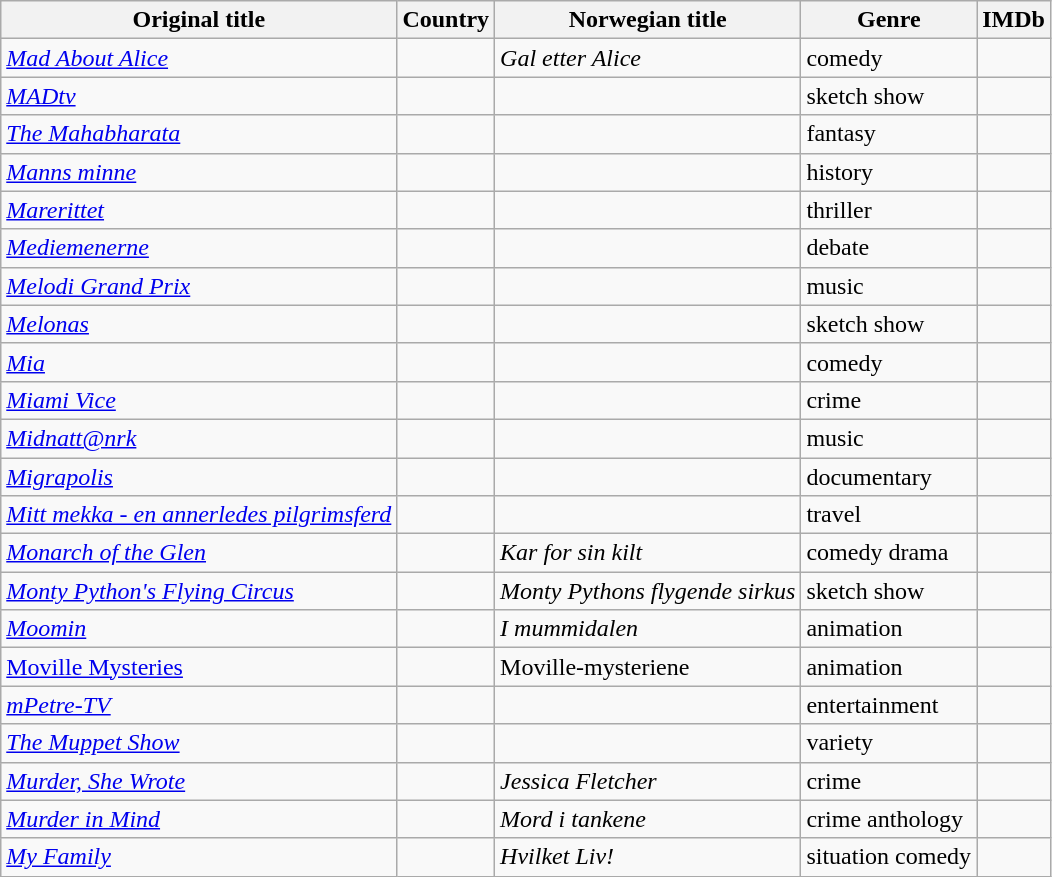<table class="wikitable">
<tr>
<th>Original title</th>
<th>Country</th>
<th>Norwegian title</th>
<th>Genre</th>
<th>IMDb</th>
</tr>
<tr>
<td><em><a href='#'>Mad About Alice</a></em></td>
<td></td>
<td><em>Gal etter Alice</em></td>
<td>comedy</td>
<td></td>
</tr>
<tr>
<td><em><a href='#'>MADtv</a></em></td>
<td></td>
<td></td>
<td>sketch show</td>
<td></td>
</tr>
<tr>
<td><em><a href='#'>The Mahabharata</a></em></td>
<td></td>
<td></td>
<td>fantasy</td>
<td></td>
</tr>
<tr>
<td><em><a href='#'>Manns minne</a></em></td>
<td></td>
<td></td>
<td>history</td>
<td></td>
</tr>
<tr>
<td><em><a href='#'>Marerittet</a></em></td>
<td> </td>
<td></td>
<td>thriller</td>
<td></td>
</tr>
<tr>
<td><em><a href='#'>Mediemenerne</a></em></td>
<td></td>
<td></td>
<td>debate</td>
<td></td>
</tr>
<tr>
<td><em><a href='#'>Melodi Grand Prix</a></em></td>
<td></td>
<td></td>
<td>music</td>
<td></td>
</tr>
<tr>
<td><em><a href='#'>Melonas</a></em></td>
<td></td>
<td></td>
<td>sketch show</td>
<td></td>
</tr>
<tr>
<td><em><a href='#'>Mia</a></em></td>
<td></td>
<td></td>
<td>comedy</td>
<td></td>
</tr>
<tr>
<td><em><a href='#'>Miami Vice</a></em></td>
<td></td>
<td></td>
<td>crime</td>
<td></td>
</tr>
<tr>
<td><em><a href='#'>Midnatt@nrk</a></em></td>
<td></td>
<td></td>
<td>music</td>
<td></td>
</tr>
<tr>
<td><em><a href='#'>Migrapolis</a></em></td>
<td></td>
<td></td>
<td>documentary</td>
<td></td>
</tr>
<tr>
<td><em><a href='#'>Mitt mekka - en annerledes pilgrimsferd</a></em></td>
<td></td>
<td></td>
<td>travel</td>
<td></td>
</tr>
<tr>
<td><em><a href='#'>Monarch of the Glen</a></em></td>
<td></td>
<td><em>Kar for sin kilt</em></td>
<td>comedy drama</td>
<td></td>
</tr>
<tr>
<td><em><a href='#'>Monty Python's Flying Circus</a></em></td>
<td></td>
<td><em>Monty Pythons flygende sirkus</em></td>
<td>sketch show</td>
<td></td>
</tr>
<tr>
<td><em><a href='#'>Moomin</a></em></td>
<td></td>
<td><em>I mummidalen</em></td>
<td>animation</td>
<td></td>
</tr>
<tr>
<td><a href='#'>Moville Mysteries</a></td>
<td></td>
<td>Moville-mysteriene</td>
<td>animation</td>
<td></td>
</tr>
<tr>
<td><em><a href='#'>mPetre-TV</a></em></td>
<td></td>
<td></td>
<td>entertainment</td>
<td></td>
</tr>
<tr>
<td><em><a href='#'>The Muppet Show</a></em></td>
<td></td>
<td></td>
<td>variety</td>
<td></td>
</tr>
<tr>
<td><em><a href='#'>Murder, She Wrote</a></em></td>
<td></td>
<td><em>Jessica Fletcher</em></td>
<td>crime</td>
<td></td>
</tr>
<tr>
<td><em><a href='#'>Murder in Mind</a></em></td>
<td></td>
<td><em>Mord i tankene</em></td>
<td>crime anthology</td>
<td></td>
</tr>
<tr>
<td><em><a href='#'>My Family</a></em></td>
<td></td>
<td><em>Hvilket Liv!</em></td>
<td>situation comedy</td>
<td></td>
</tr>
</table>
